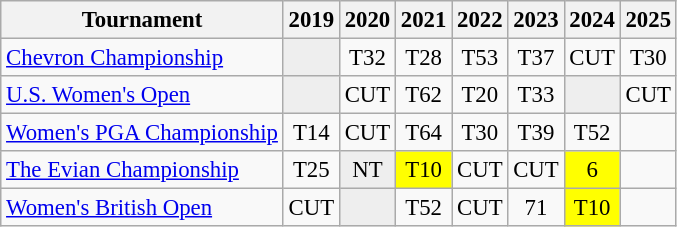<table class="wikitable" style="font-size:95%;text-align:center;">
<tr>
<th>Tournament</th>
<th>2019</th>
<th>2020</th>
<th>2021</th>
<th>2022</th>
<th>2023</th>
<th>2024</th>
<th>2025</th>
</tr>
<tr>
<td align=left><a href='#'>Chevron Championship</a></td>
<td style="background:#eeeeee;"></td>
<td>T32</td>
<td>T28</td>
<td>T53</td>
<td>T37</td>
<td>CUT</td>
<td>T30</td>
</tr>
<tr>
<td align=left><a href='#'>U.S. Women's Open</a></td>
<td style="background:#eeeeee;"></td>
<td>CUT</td>
<td>T62</td>
<td>T20</td>
<td>T33</td>
<td style="background:#eeeeee;"></td>
<td>CUT</td>
</tr>
<tr>
<td align=left><a href='#'>Women's PGA Championship</a></td>
<td>T14</td>
<td>CUT</td>
<td>T64</td>
<td>T30</td>
<td>T39</td>
<td>T52</td>
<td></td>
</tr>
<tr>
<td align=left><a href='#'>The Evian Championship</a></td>
<td>T25</td>
<td style="background:#eeeeee;">NT</td>
<td style="background:yellow;">T10</td>
<td>CUT</td>
<td>CUT</td>
<td style="background:yellow;">6</td>
<td></td>
</tr>
<tr>
<td align=left><a href='#'>Women's British Open</a></td>
<td>CUT</td>
<td style="background:#eeeeee;"></td>
<td>T52</td>
<td>CUT</td>
<td>71</td>
<td style="background:yellow;">T10</td>
<td></td>
</tr>
</table>
